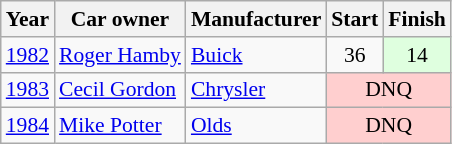<table class="wikitable" style="font-size: 90%;">
<tr>
<th>Year</th>
<th>Car owner</th>
<th>Manufacturer</th>
<th>Start</th>
<th>Finish</th>
</tr>
<tr>
<td><a href='#'>1982</a></td>
<td><a href='#'>Roger Hamby</a></td>
<td><a href='#'>Buick</a></td>
<td align=center>36</td>
<td align=center style="background:#DFFFDF;">14</td>
</tr>
<tr>
<td><a href='#'>1983</a></td>
<td><a href='#'>Cecil Gordon</a></td>
<td><a href='#'>Chrysler</a></td>
<td align=center colspan=2 style="background:#FFCFCF;">DNQ</td>
</tr>
<tr>
<td><a href='#'>1984</a></td>
<td><a href='#'>Mike Potter</a></td>
<td><a href='#'>Olds</a></td>
<td align=center colspan=2 style="background:#FFCFCF;">DNQ</td>
</tr>
</table>
